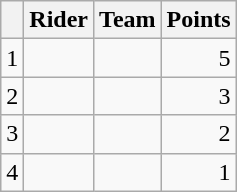<table class="wikitable">
<tr>
<th></th>
<th>Rider</th>
<th>Team</th>
<th>Points</th>
</tr>
<tr>
<td>1</td>
<td></td>
<td></td>
<td align=right>5</td>
</tr>
<tr>
<td>2</td>
<td></td>
<td></td>
<td align=right>3</td>
</tr>
<tr>
<td>3</td>
<td></td>
<td></td>
<td align=right>2</td>
</tr>
<tr>
<td>4</td>
<td></td>
<td></td>
<td align=right>1</td>
</tr>
</table>
